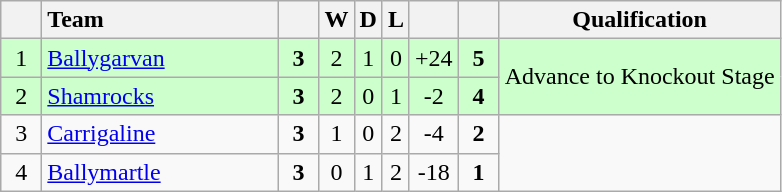<table class="wikitable" style="text-align:center">
<tr>
<th width="20"></th>
<th width="150" style="text-align:left;">Team</th>
<th width="20"></th>
<th>W</th>
<th>D</th>
<th>L</th>
<th width="20"></th>
<th width="20"></th>
<th>Qualification</th>
</tr>
<tr style="background:#ccffcc">
<td>1</td>
<td align="left"> <a href='#'>Ballygarvan</a></td>
<td><strong>3</strong></td>
<td>2</td>
<td>1</td>
<td>0</td>
<td>+24</td>
<td><strong>5</strong></td>
<td rowspan="2">Advance to Knockout Stage</td>
</tr>
<tr style="background:#ccffcc">
<td>2</td>
<td align="left"> <a href='#'>Shamrocks</a></td>
<td><strong>3</strong></td>
<td>2</td>
<td>0</td>
<td>1</td>
<td>-2</td>
<td><strong>4</strong></td>
</tr>
<tr>
<td>3</td>
<td align="left"> <a href='#'>Carrigaline</a></td>
<td><strong>3</strong></td>
<td>1</td>
<td>0</td>
<td>2</td>
<td>-4</td>
<td><strong>2</strong></td>
<td rowspan="2"></td>
</tr>
<tr>
<td>4</td>
<td align="left"> <a href='#'>Ballymartle</a></td>
<td><strong>3</strong></td>
<td>0</td>
<td>1</td>
<td>2</td>
<td>-18</td>
<td><strong>1</strong></td>
</tr>
</table>
